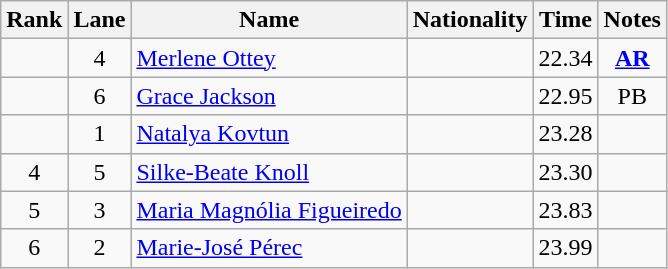<table class="wikitable sortable" style="text-align:center">
<tr>
<th>Rank</th>
<th>Lane</th>
<th>Name</th>
<th>Nationality</th>
<th>Time</th>
<th>Notes</th>
</tr>
<tr>
<td></td>
<td>4</td>
<td align="left"><a href='#'>Merlene Ottey</a></td>
<td align=left></td>
<td>22.34</td>
<td><strong><a href='#'>AR</a></strong></td>
</tr>
<tr>
<td></td>
<td>6</td>
<td align="left"><a href='#'>Grace Jackson</a></td>
<td align=left></td>
<td>22.95</td>
<td>PB</td>
</tr>
<tr>
<td></td>
<td>1</td>
<td align="left"><a href='#'>Natalya Kovtun</a></td>
<td align=left></td>
<td>23.28</td>
<td></td>
</tr>
<tr>
<td>4</td>
<td>5</td>
<td align="left"><a href='#'>Silke-Beate Knoll</a></td>
<td align=left></td>
<td>23.30</td>
<td></td>
</tr>
<tr>
<td>5</td>
<td>3</td>
<td align="left"><a href='#'>Maria Magnólia Figueiredo</a></td>
<td align=left></td>
<td>23.83</td>
<td></td>
</tr>
<tr>
<td>6</td>
<td>2</td>
<td align="left"><a href='#'>Marie-José Pérec</a></td>
<td align=left></td>
<td>23.99</td>
<td></td>
</tr>
</table>
